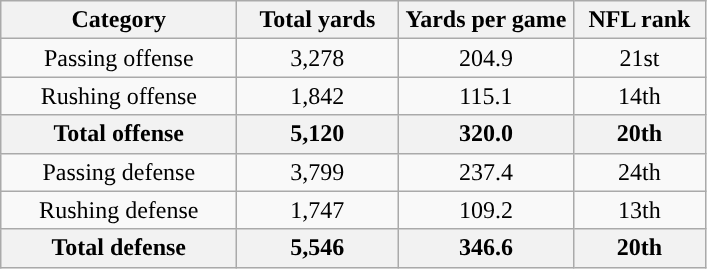<table class="wikitable" style="text-align:center">
<tr>
<th width="150">Category</th>
<th width="100">Total yards</th>
<th width="110">Yards per game</th>
<th width="80">NFL rank<br></th>
</tr>
<tr>
<td>Passing offense</td>
<td>3,278</td>
<td>204.9</td>
<td>21st</td>
</tr>
<tr>
<td>Rushing offense</td>
<td>1,842</td>
<td>115.1</td>
<td>14th</td>
</tr>
<tr>
<th>Total offense</th>
<th>5,120</th>
<th>320.0</th>
<th>20th</th>
</tr>
<tr>
<td>Passing defense</td>
<td>3,799</td>
<td>237.4</td>
<td>24th</td>
</tr>
<tr>
<td>Rushing defense</td>
<td>1,747</td>
<td>109.2</td>
<td>13th</td>
</tr>
<tr>
<th>Total defense</th>
<th>5,546</th>
<th>346.6</th>
<th>20th</th>
</tr>
</table>
